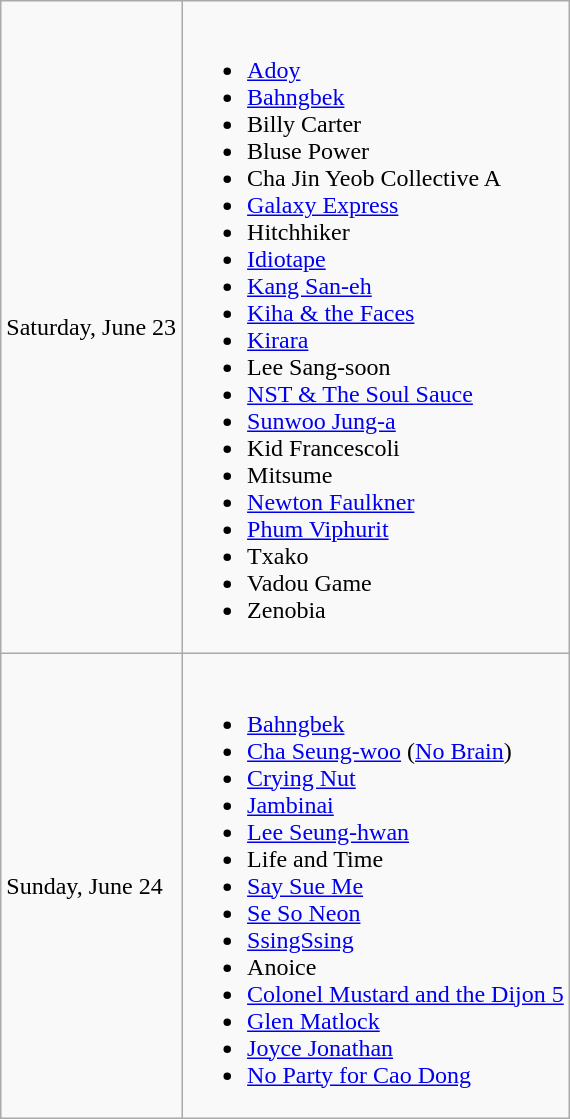<table class="wikitable">
<tr>
<td>Saturday, June 23</td>
<td><br><ul><li> <a href='#'>Adoy</a></li><li> <a href='#'>Bahngbek</a></li><li> Billy Carter</li><li> Bluse Power</li><li> Cha Jin Yeob Collective A</li><li> <a href='#'>Galaxy Express</a></li><li> Hitchhiker</li><li> <a href='#'>Idiotape</a></li><li> <a href='#'>Kang San-eh</a></li><li> <a href='#'>Kiha & the Faces</a></li><li> <a href='#'>Kirara</a></li><li> Lee Sang-soon</li><li> <a href='#'>NST & The Soul Sauce</a></li><li> <a href='#'>Sunwoo Jung-a</a></li><li> Kid Francescoli</li><li> Mitsume</li><li> <a href='#'>Newton Faulkner</a></li><li> <a href='#'>Phum Viphurit</a></li><li> Txako</li><li> Vadou Game</li><li> Zenobia</li></ul></td>
</tr>
<tr>
<td>Sunday, June 24</td>
<td><br><ul><li> <a href='#'>Bahngbek</a></li><li> <a href='#'>Cha Seung-woo</a> (<a href='#'>No Brain</a>)</li><li> <a href='#'>Crying Nut</a></li><li> <a href='#'>Jambinai</a></li><li> <a href='#'>Lee Seung-hwan</a></li><li> Life and Time</li><li> <a href='#'>Say Sue Me</a></li><li> <a href='#'>Se So Neon</a></li><li> <a href='#'>SsingSsing</a></li><li> Anoice</li><li> <a href='#'>Colonel Mustard and the Dijon 5</a></li><li> <a href='#'>Glen Matlock</a></li><li> <a href='#'>Joyce Jonathan</a></li><li> <a href='#'>No Party for Cao Dong</a></li></ul></td>
</tr>
</table>
